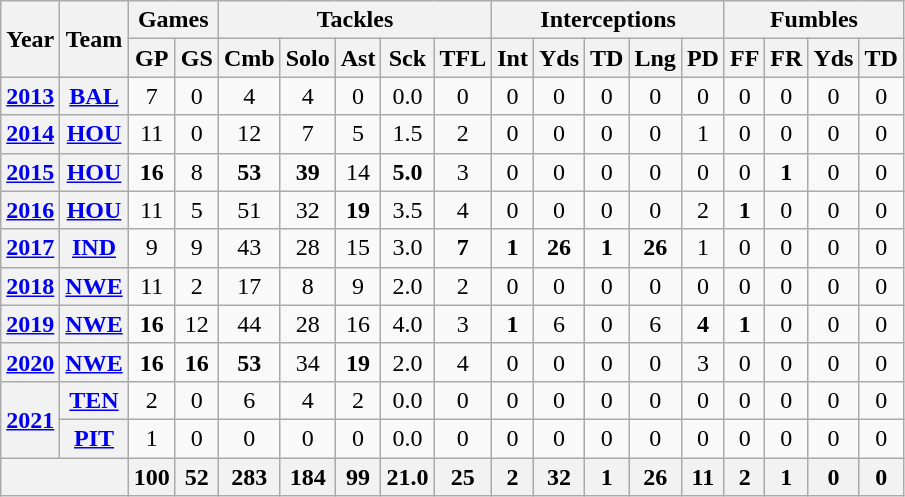<table class="wikitable" style="text-align:center">
<tr>
<th rowspan="2">Year</th>
<th rowspan="2">Team</th>
<th colspan="2">Games</th>
<th colspan="5">Tackles</th>
<th colspan="5">Interceptions</th>
<th colspan="4">Fumbles</th>
</tr>
<tr>
<th>GP</th>
<th>GS</th>
<th>Cmb</th>
<th>Solo</th>
<th>Ast</th>
<th>Sck</th>
<th>TFL</th>
<th>Int</th>
<th>Yds</th>
<th>TD</th>
<th>Lng</th>
<th>PD</th>
<th>FF</th>
<th>FR</th>
<th>Yds</th>
<th>TD</th>
</tr>
<tr>
<th><a href='#'>2013</a></th>
<th><a href='#'>BAL</a></th>
<td>7</td>
<td>0</td>
<td>4</td>
<td>4</td>
<td>0</td>
<td>0.0</td>
<td>0</td>
<td>0</td>
<td>0</td>
<td>0</td>
<td>0</td>
<td>0</td>
<td>0</td>
<td>0</td>
<td>0</td>
<td>0</td>
</tr>
<tr>
<th><a href='#'>2014</a></th>
<th><a href='#'>HOU</a></th>
<td>11</td>
<td>0</td>
<td>12</td>
<td>7</td>
<td>5</td>
<td>1.5</td>
<td>2</td>
<td>0</td>
<td>0</td>
<td>0</td>
<td>0</td>
<td>1</td>
<td>0</td>
<td>0</td>
<td>0</td>
<td>0</td>
</tr>
<tr>
<th><a href='#'>2015</a></th>
<th><a href='#'>HOU</a></th>
<td><strong>16</strong></td>
<td>8</td>
<td><strong>53</strong></td>
<td><strong>39</strong></td>
<td>14</td>
<td><strong>5.0</strong></td>
<td>3</td>
<td>0</td>
<td>0</td>
<td>0</td>
<td>0</td>
<td>0</td>
<td>0</td>
<td><strong>1</strong></td>
<td>0</td>
<td>0</td>
</tr>
<tr>
<th><a href='#'>2016</a></th>
<th><a href='#'>HOU</a></th>
<td>11</td>
<td>5</td>
<td>51</td>
<td>32</td>
<td><strong>19</strong></td>
<td>3.5</td>
<td>4</td>
<td>0</td>
<td>0</td>
<td>0</td>
<td>0</td>
<td>2</td>
<td><strong>1</strong></td>
<td>0</td>
<td>0</td>
<td>0</td>
</tr>
<tr>
<th><a href='#'>2017</a></th>
<th><a href='#'>IND</a></th>
<td>9</td>
<td>9</td>
<td>43</td>
<td>28</td>
<td>15</td>
<td>3.0</td>
<td><strong>7</strong></td>
<td><strong>1</strong></td>
<td><strong>26</strong></td>
<td><strong>1</strong></td>
<td><strong>26</strong></td>
<td>1</td>
<td>0</td>
<td>0</td>
<td>0</td>
<td>0</td>
</tr>
<tr>
<th><a href='#'>2018</a></th>
<th><a href='#'>NWE</a></th>
<td>11</td>
<td>2</td>
<td>17</td>
<td>8</td>
<td>9</td>
<td>2.0</td>
<td>2</td>
<td>0</td>
<td>0</td>
<td>0</td>
<td>0</td>
<td>0</td>
<td>0</td>
<td>0</td>
<td>0</td>
<td>0</td>
</tr>
<tr>
<th><a href='#'>2019</a></th>
<th><a href='#'>NWE</a></th>
<td><strong>16</strong></td>
<td>12</td>
<td>44</td>
<td>28</td>
<td>16</td>
<td>4.0</td>
<td>3</td>
<td><strong>1</strong></td>
<td>6</td>
<td>0</td>
<td>6</td>
<td><strong>4</strong></td>
<td><strong>1</strong></td>
<td>0</td>
<td>0</td>
<td>0</td>
</tr>
<tr>
<th><a href='#'>2020</a></th>
<th><a href='#'>NWE</a></th>
<td><strong>16</strong></td>
<td><strong>16</strong></td>
<td><strong>53</strong></td>
<td>34</td>
<td><strong>19</strong></td>
<td>2.0</td>
<td>4</td>
<td>0</td>
<td>0</td>
<td>0</td>
<td>0</td>
<td>3</td>
<td>0</td>
<td>0</td>
<td>0</td>
<td>0</td>
</tr>
<tr>
<th rowspan="2"><a href='#'>2021</a></th>
<th><a href='#'>TEN</a></th>
<td>2</td>
<td>0</td>
<td>6</td>
<td>4</td>
<td>2</td>
<td>0.0</td>
<td>0</td>
<td>0</td>
<td>0</td>
<td>0</td>
<td>0</td>
<td>0</td>
<td>0</td>
<td>0</td>
<td>0</td>
<td>0</td>
</tr>
<tr>
<th><a href='#'>PIT</a></th>
<td>1</td>
<td>0</td>
<td>0</td>
<td>0</td>
<td>0</td>
<td>0.0</td>
<td>0</td>
<td>0</td>
<td>0</td>
<td>0</td>
<td>0</td>
<td>0</td>
<td>0</td>
<td>0</td>
<td>0</td>
<td>0</td>
</tr>
<tr>
<th colspan="2"></th>
<th>100</th>
<th>52</th>
<th>283</th>
<th>184</th>
<th>99</th>
<th>21.0</th>
<th>25</th>
<th>2</th>
<th>32</th>
<th>1</th>
<th>26</th>
<th>11</th>
<th>2</th>
<th>1</th>
<th>0</th>
<th>0</th>
</tr>
</table>
